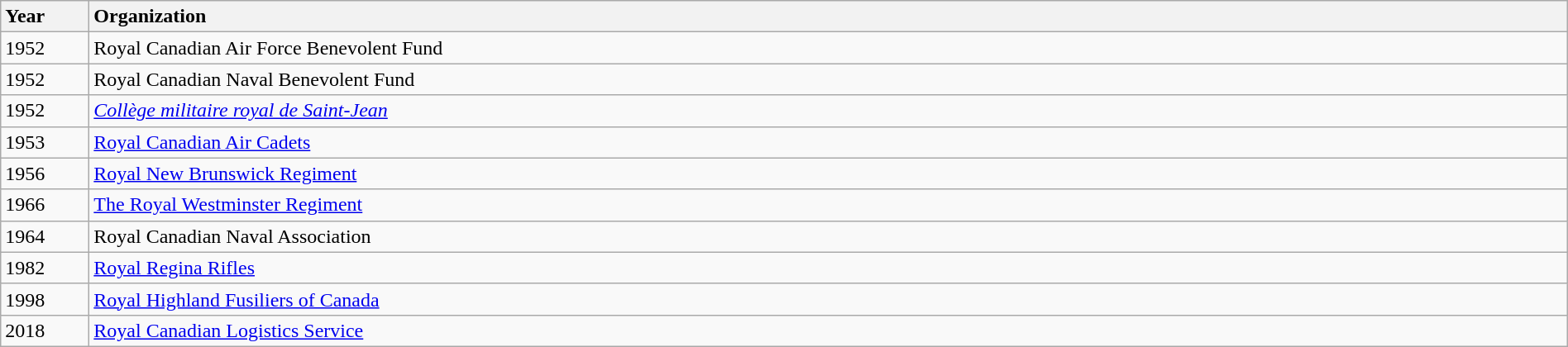<table class="wikitable" style="width:100%">
<tr>
<th style="width:4em;text-align:left">Year</th>
<th style="text-align:left">Organization</th>
</tr>
<tr>
<td>1952</td>
<td>Royal Canadian Air Force Benevolent Fund</td>
</tr>
<tr>
<td>1952</td>
<td>Royal Canadian Naval Benevolent Fund</td>
</tr>
<tr>
<td>1952</td>
<td><em><a href='#'>Collège militaire royal de Saint-Jean</a></em></td>
</tr>
<tr>
<td>1953</td>
<td><a href='#'>Royal Canadian Air Cadets</a></td>
</tr>
<tr>
<td>1956</td>
<td><a href='#'>Royal New Brunswick Regiment</a></td>
</tr>
<tr>
<td>1966</td>
<td><a href='#'>The Royal Westminster Regiment</a></td>
</tr>
<tr>
<td>1964</td>
<td>Royal Canadian Naval Association</td>
</tr>
<tr>
<td>1982</td>
<td><a href='#'>Royal Regina Rifles</a></td>
</tr>
<tr>
<td>1998</td>
<td><a href='#'>Royal Highland Fusiliers of Canada</a></td>
</tr>
<tr>
<td>2018</td>
<td><a href='#'>Royal Canadian Logistics Service</a></td>
</tr>
</table>
